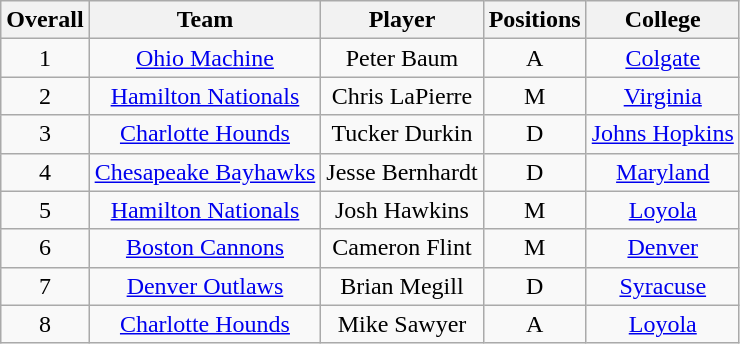<table class="wikitable" style="text-align:center">
<tr>
<th>Overall</th>
<th>Team</th>
<th>Player</th>
<th>Positions</th>
<th>College</th>
</tr>
<tr>
<td>1</td>
<td><a href='#'>Ohio Machine</a></td>
<td>Peter Baum</td>
<td>A</td>
<td><a href='#'>Colgate</a></td>
</tr>
<tr>
<td>2</td>
<td><a href='#'>Hamilton Nationals</a></td>
<td>Chris LaPierre</td>
<td>M</td>
<td><a href='#'>Virginia</a></td>
</tr>
<tr>
<td>3</td>
<td><a href='#'>Charlotte Hounds</a></td>
<td>Tucker Durkin</td>
<td>D</td>
<td><a href='#'>Johns Hopkins</a></td>
</tr>
<tr>
<td>4</td>
<td><a href='#'>Chesapeake Bayhawks</a></td>
<td>Jesse Bernhardt</td>
<td>D</td>
<td><a href='#'>Maryland</a></td>
</tr>
<tr>
<td>5</td>
<td><a href='#'>Hamilton Nationals</a></td>
<td>Josh Hawkins</td>
<td>M</td>
<td><a href='#'>Loyola</a></td>
</tr>
<tr>
<td>6</td>
<td><a href='#'>Boston Cannons</a></td>
<td>Cameron Flint</td>
<td>M</td>
<td><a href='#'>Denver</a></td>
</tr>
<tr>
<td>7</td>
<td><a href='#'>Denver Outlaws</a></td>
<td>Brian Megill</td>
<td>D</td>
<td><a href='#'>Syracuse</a></td>
</tr>
<tr>
<td>8</td>
<td><a href='#'>Charlotte Hounds</a></td>
<td>Mike Sawyer</td>
<td>A</td>
<td><a href='#'>Loyola</a></td>
</tr>
</table>
